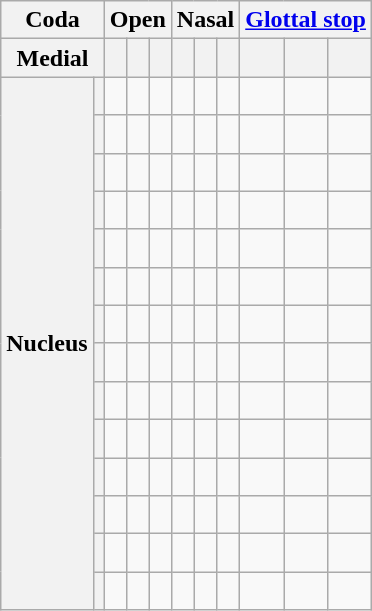<table class="wikitable" style="text-align:center">
<tr>
<th colspan=2>Coda</th>
<th colspan=3>Open</th>
<th colspan=3>Nasal</th>
<th colspan=3><a href='#'>Glottal stop</a></th>
</tr>
<tr>
<th colspan=2>Medial</th>
<th></th>
<th></th>
<th></th>
<th></th>
<th></th>
<th></th>
<th></th>
<th></th>
<th></th>
</tr>
<tr>
<th rowspan=14>Nucleus</th>
<th></th>
<td></td>
<td> </td>
<td> </td>
<td></td>
<td> </td>
<td> </td>
<td></td>
<td> </td>
<td> </td>
</tr>
<tr>
<th></th>
<td></td>
<td> </td>
<td> </td>
<td></td>
<td> </td>
<td> </td>
<td></td>
<td> </td>
<td> </td>
</tr>
<tr>
<th></th>
<td></td>
<td> </td>
<td> </td>
<td> </td>
<td> </td>
<td> </td>
<td> </td>
<td> </td>
<td> </td>
</tr>
<tr>
<th></th>
<td></td>
<td> </td>
<td> </td>
<td> </td>
<td> </td>
<td> </td>
<td> </td>
<td> </td>
<td> </td>
</tr>
<tr>
<th></th>
<td></td>
<td> </td>
<td> </td>
<td> </td>
<td> </td>
<td> </td>
<td> </td>
<td> </td>
<td> </td>
</tr>
<tr>
<th></th>
<td></td>
<td> </td>
<td> </td>
<td> </td>
<td> </td>
<td> </td>
<td> </td>
<td> </td>
<td> </td>
</tr>
<tr>
<th></th>
<td></td>
<td> </td>
<td> </td>
<td></td>
<td></td>
<td> </td>
<td></td>
<td></td>
<td> </td>
</tr>
<tr>
<th></th>
<td></td>
<td> </td>
<td></td>
<td> </td>
<td> </td>
<td> </td>
<td> </td>
<td> </td>
<td> </td>
</tr>
<tr>
<th></th>
<td> </td>
<td> </td>
<td> </td>
<td></td>
<td> </td>
<td></td>
<td> </td>
<td> </td>
<td> </td>
</tr>
<tr>
<th></th>
<td></td>
<td></td>
<td> </td>
<td></td>
<td></td>
<td></td>
<td> </td>
<td> </td>
<td> </td>
</tr>
<tr>
<th></th>
<td></td>
<td></td>
<td></td>
<td></td>
<td></td>
<td></td>
<td></td>
<td> </td>
<td></td>
</tr>
<tr>
<th></th>
<td></td>
<td> </td>
<td></td>
<td> </td>
<td> </td>
<td> </td>
<td> </td>
<td> </td>
<td> </td>
</tr>
<tr>
<th></th>
<td></td>
<td> </td>
<td> </td>
<td> </td>
<td> </td>
<td> </td>
<td> </td>
<td> </td>
<td> </td>
</tr>
<tr>
<th></th>
<td></td>
<td> </td>
<td> </td>
<td> </td>
<td> </td>
<td> </td>
<td> </td>
<td> </td>
<td> </td>
</tr>
</table>
